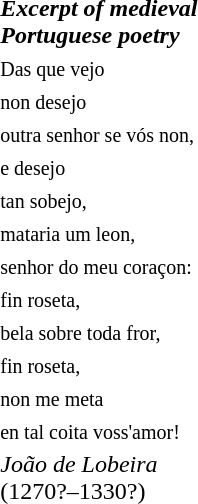<table align="right" border="0" style="margin: 10px;">
<tr>
<th align="left"><em>Excerpt of medieval<br>Portuguese poetry</em></th>
</tr>
<tr>
<td><small>Das que vejo</small></td>
</tr>
<tr>
<td><small>non desejo</small></td>
</tr>
<tr>
<td><small>outra senhor se vós non,</small></td>
</tr>
<tr>
<td><small>e desejo</small></td>
</tr>
<tr>
<td><small>tan sobejo,</small></td>
</tr>
<tr>
<td><small>mataria um leon,</small></td>
</tr>
<tr>
<td><small>senhor do meu coraçon:</small></td>
</tr>
<tr>
<td><small>fin roseta,</small></td>
</tr>
<tr>
<td><small>bela sobre toda fror,</small></td>
</tr>
<tr>
<td><small>fin roseta,</small></td>
</tr>
<tr>
<td><small>non me meta</small></td>
</tr>
<tr>
<td><small>en tal coita voss'amor!</small></td>
</tr>
<tr>
<td><em>João de Lobeira</em><br>(1270?–1330?)</td>
</tr>
</table>
